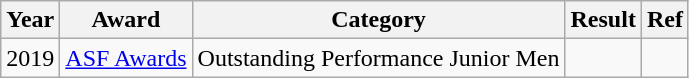<table class="wikitable" style="text-align:center;">
<tr>
<th>Year</th>
<th>Award</th>
<th>Category</th>
<th>Result</th>
<th>Ref</th>
</tr>
<tr>
<td>2019</td>
<td><a href='#'>ASF Awards</a></td>
<td>Outstanding Performance Junior Men</td>
<td></td>
<td></td>
</tr>
</table>
